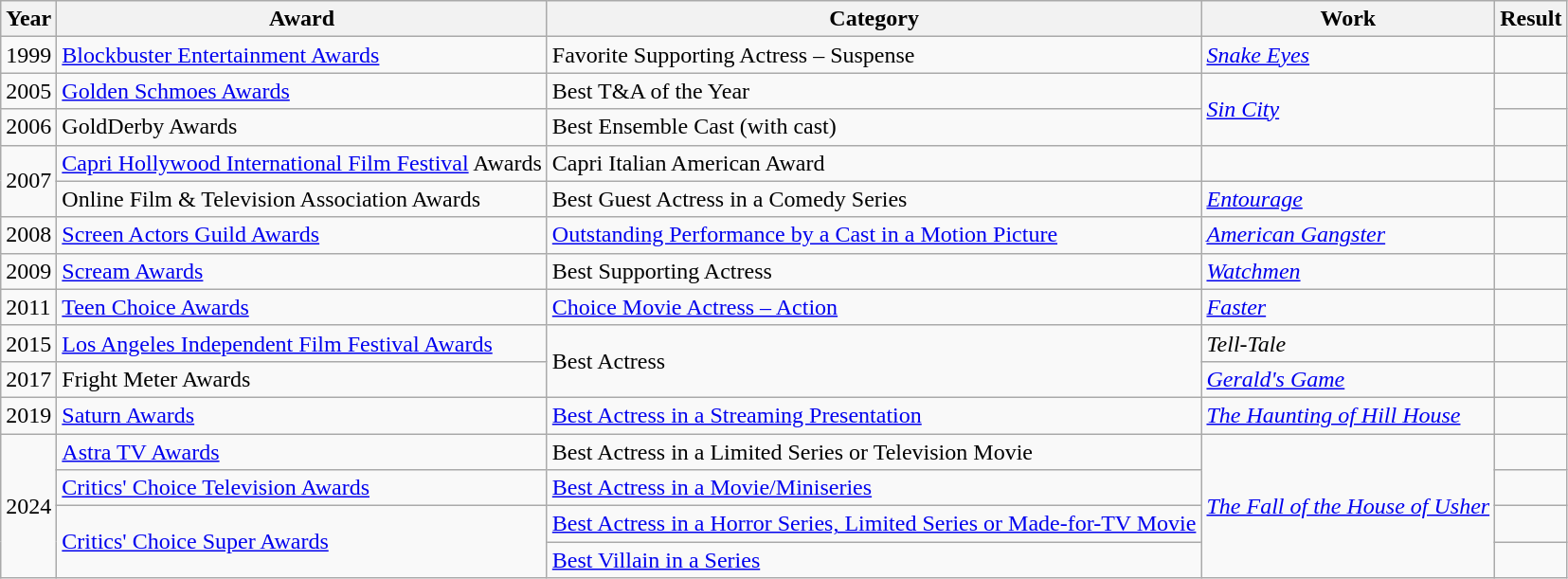<table class="wikitable sortable">
<tr>
<th>Year</th>
<th>Award</th>
<th>Category</th>
<th>Work</th>
<th>Result</th>
</tr>
<tr>
<td>1999</td>
<td><a href='#'>Blockbuster Entertainment Awards</a></td>
<td>Favorite Supporting Actress – Suspense</td>
<td><em><a href='#'>Snake Eyes</a></em></td>
<td></td>
</tr>
<tr>
<td>2005</td>
<td><a href='#'>Golden Schmoes Awards</a></td>
<td>Best T&A of the Year</td>
<td rowspan="2"><em><a href='#'>Sin City</a></em></td>
<td></td>
</tr>
<tr>
<td>2006</td>
<td>GoldDerby Awards</td>
<td>Best Ensemble Cast (with cast)</td>
<td></td>
</tr>
<tr>
<td rowspan="2">2007</td>
<td><a href='#'>Capri Hollywood International Film Festival</a> Awards</td>
<td>Capri Italian American Award</td>
<td></td>
<td></td>
</tr>
<tr>
<td>Online Film & Television Association Awards</td>
<td>Best Guest Actress in a Comedy Series</td>
<td><em><a href='#'>Entourage</a></em></td>
<td></td>
</tr>
<tr>
<td>2008</td>
<td><a href='#'>Screen Actors Guild Awards</a></td>
<td><a href='#'>Outstanding Performance by a Cast in a Motion Picture</a></td>
<td><em><a href='#'>American Gangster</a></em></td>
<td></td>
</tr>
<tr>
<td>2009</td>
<td><a href='#'>Scream Awards</a></td>
<td>Best Supporting Actress</td>
<td><em><a href='#'>Watchmen</a></em></td>
<td></td>
</tr>
<tr>
<td>2011</td>
<td><a href='#'>Teen Choice Awards</a></td>
<td><a href='#'>Choice Movie Actress – Action</a></td>
<td><em><a href='#'>Faster</a></em></td>
<td></td>
</tr>
<tr>
<td>2015</td>
<td><a href='#'>Los Angeles Independent Film Festival Awards</a></td>
<td rowspan="2">Best Actress</td>
<td><em>Tell-Tale</em></td>
<td></td>
</tr>
<tr>
<td>2017</td>
<td>Fright Meter Awards</td>
<td><em><a href='#'>Gerald's Game</a></em></td>
<td></td>
</tr>
<tr>
<td>2019</td>
<td><a href='#'>Saturn Awards</a></td>
<td><a href='#'>Best Actress in a Streaming Presentation</a></td>
<td><em><a href='#'>The Haunting of Hill House</a></em></td>
<td></td>
</tr>
<tr>
<td rowspan="4">2024</td>
<td><a href='#'>Astra TV Awards</a></td>
<td>Best Actress in a Limited Series or Television Movie</td>
<td rowspan="4"><em><a href='#'>The Fall of the House of Usher</a></em></td>
<td></td>
</tr>
<tr>
<td><a href='#'>Critics' Choice Television Awards</a></td>
<td><a href='#'>Best Actress in a Movie/Miniseries</a></td>
<td></td>
</tr>
<tr>
<td rowspan="2"><a href='#'>Critics' Choice Super Awards</a></td>
<td><a href='#'>Best Actress in a Horror Series, Limited Series or Made-for-TV Movie</a></td>
<td></td>
</tr>
<tr>
<td><a href='#'>Best Villain in a Series</a></td>
<td></td>
</tr>
</table>
